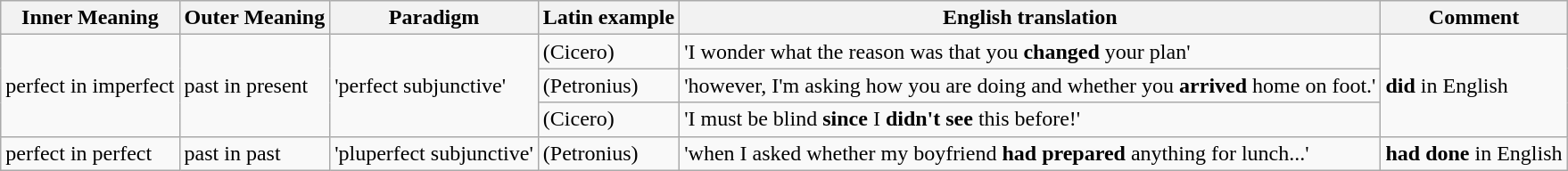<table class="wikitable">
<tr>
<th>Inner Meaning</th>
<th>Outer Meaning</th>
<th>Paradigm</th>
<th>Latin example</th>
<th>English translation</th>
<th>Comment</th>
</tr>
<tr>
<td rowspan=3>perfect in imperfect</td>
<td rowspan=3>past in present</td>
<td rowspan=3>'perfect subjunctive'</td>
<td> (Cicero)</td>
<td>'I wonder what the reason was that you <strong>changed</strong> your plan'</td>
<td rowspan=3><strong>did</strong> in English</td>
</tr>
<tr>
<td> (Petronius)</td>
<td>'however, I'm asking how you are doing and whether you <strong>arrived</strong> home on foot.'</td>
</tr>
<tr>
<td> (Cicero)</td>
<td>'I must be blind <strong>since</strong> I <strong>didn't see</strong> this before!'</td>
</tr>
<tr>
<td rowspan=1>perfect in perfect</td>
<td rowspan=1>past in past</td>
<td rowspan=1>'pluperfect subjunctive'</td>
<td> (Petronius)</td>
<td>'when I asked whether my boyfriend <strong>had prepared</strong> anything for lunch...'</td>
<td rowspan=1><strong>had done</strong> in English</td>
</tr>
</table>
